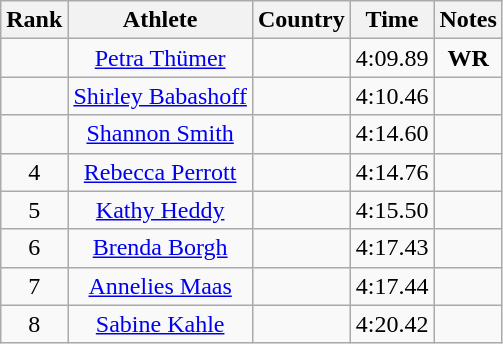<table class="wikitable sortable" style="text-align:center">
<tr>
<th>Rank</th>
<th>Athlete</th>
<th>Country</th>
<th>Time</th>
<th>Notes</th>
</tr>
<tr>
<td></td>
<td><a href='#'>Petra Thümer</a></td>
<td align=left></td>
<td>4:09.89</td>
<td><strong>WR </strong></td>
</tr>
<tr>
<td></td>
<td><a href='#'>Shirley Babashoff</a></td>
<td align=left></td>
<td>4:10.46</td>
<td><strong> </strong></td>
</tr>
<tr>
<td></td>
<td><a href='#'>Shannon Smith</a></td>
<td align=left></td>
<td>4:14.60</td>
<td><strong> </strong></td>
</tr>
<tr>
<td>4</td>
<td><a href='#'>Rebecca Perrott</a></td>
<td align=left></td>
<td>4:14.76</td>
<td><strong> </strong></td>
</tr>
<tr>
<td>5</td>
<td><a href='#'>Kathy Heddy</a></td>
<td align=left></td>
<td>4:15.50</td>
<td><strong> </strong></td>
</tr>
<tr>
<td>6</td>
<td><a href='#'>Brenda Borgh</a></td>
<td align=left></td>
<td>4:17.43</td>
<td><strong> </strong></td>
</tr>
<tr>
<td>7</td>
<td><a href='#'>Annelies Maas</a></td>
<td align=left></td>
<td>4:17.44</td>
<td><strong> </strong></td>
</tr>
<tr>
<td>8</td>
<td><a href='#'>Sabine Kahle</a></td>
<td align=left></td>
<td>4:20.42</td>
<td><strong> </strong></td>
</tr>
</table>
